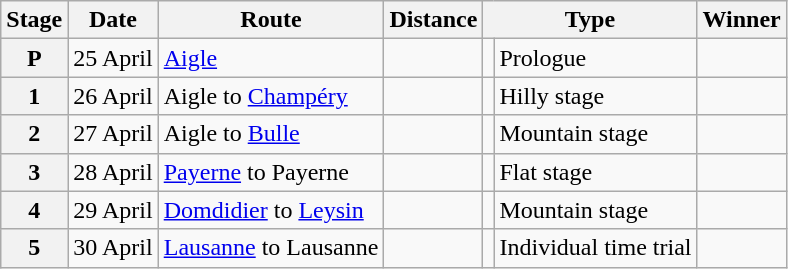<table class="wikitable">
<tr>
<th scope=col>Stage</th>
<th scope=col>Date</th>
<th scope=col>Route</th>
<th scope=col>Distance</th>
<th scope=col colspan="2">Type</th>
<th scope=col>Winner</th>
</tr>
<tr>
<th scope=row>P</th>
<td style="text-align:right;">25 April</td>
<td><a href='#'>Aigle</a></td>
<td></td>
<td></td>
<td>Prologue</td>
<td></td>
</tr>
<tr>
<th scope=row>1</th>
<td style="text-align:right;">26 April</td>
<td>Aigle to <a href='#'>Champéry</a></td>
<td></td>
<td></td>
<td>Hilly stage</td>
<td></td>
</tr>
<tr>
<th scope=row>2</th>
<td style="text-align:right;">27 April</td>
<td>Aigle to <a href='#'>Bulle</a></td>
<td></td>
<td></td>
<td>Mountain stage</td>
<td></td>
</tr>
<tr>
<th scope=row>3</th>
<td style="text-align:right;">28 April</td>
<td><a href='#'>Payerne</a> to Payerne</td>
<td></td>
<td></td>
<td>Flat stage</td>
<td></td>
</tr>
<tr>
<th scope=row>4</th>
<td style="text-align:right;">29 April</td>
<td><a href='#'>Domdidier</a> to <a href='#'>Leysin</a></td>
<td></td>
<td></td>
<td>Mountain stage</td>
<td></td>
</tr>
<tr>
<th scope=row>5</th>
<td style="text-align:right;">30 April</td>
<td><a href='#'>Lausanne</a> to Lausanne</td>
<td></td>
<td></td>
<td>Individual time trial</td>
<td></td>
</tr>
</table>
